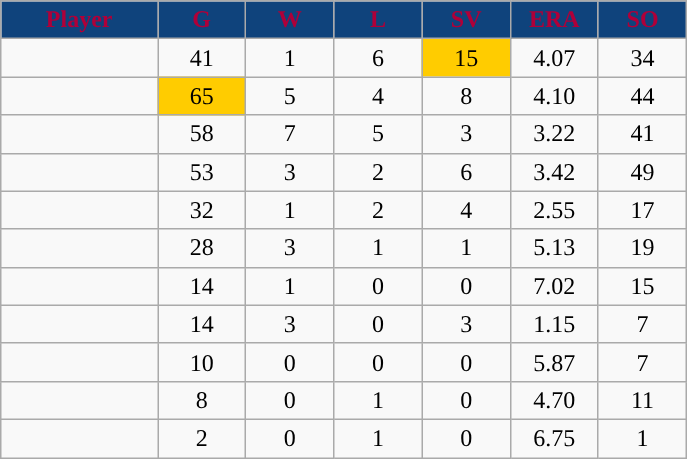<table class="wikitable sortable">
<tr>
<th style="background:#0f437c; color:#af0039; width:16%;">Player</th>
<th style="background:#0f437c; color:#af0039; width:9%;">G</th>
<th style="background:#0f437c; color:#af0039; width:9%;">W</th>
<th style="background:#0f437c; color:#af0039; width:9%;">L</th>
<th style="background:#0f437c; color:#af0039; width:9%;">SV</th>
<th style="background:#0f437c; color:#af0039; width:9%;">ERA</th>
<th style="background:#0f437c; color:#af0039; width:9%;">SO</th>
</tr>
<tr style="text-align:center;">
<td></td>
<td>41</td>
<td>1</td>
<td>6</td>
<td style="background:#fc0;">15</td>
<td>4.07</td>
<td>34</td>
</tr>
<tr align=center>
<td></td>
<td style="background:#fc0;">65</td>
<td>5</td>
<td>4</td>
<td>8</td>
<td>4.10</td>
<td>44</td>
</tr>
<tr style="text-align:center;">
<td></td>
<td>58</td>
<td>7</td>
<td>5</td>
<td>3</td>
<td>3.22</td>
<td>41</td>
</tr>
<tr style="text-align:center;">
<td></td>
<td>53</td>
<td>3</td>
<td>2</td>
<td>6</td>
<td>3.42</td>
<td>49</td>
</tr>
<tr style="text-align:center;">
<td></td>
<td>32</td>
<td>1</td>
<td>2</td>
<td>4</td>
<td>2.55</td>
<td>17</td>
</tr>
<tr style="text-align:center;">
<td></td>
<td>28</td>
<td>3</td>
<td>1</td>
<td>1</td>
<td>5.13</td>
<td>19</td>
</tr>
<tr style="text-align:center;">
<td></td>
<td>14</td>
<td>1</td>
<td>0</td>
<td>0</td>
<td>7.02</td>
<td>15</td>
</tr>
<tr style="text-align:center;">
<td></td>
<td>14</td>
<td>3</td>
<td>0</td>
<td>3</td>
<td>1.15</td>
<td>7</td>
</tr>
<tr style="text-align:center;">
<td></td>
<td>10</td>
<td>0</td>
<td>0</td>
<td>0</td>
<td>5.87</td>
<td>7</td>
</tr>
<tr style="text-align:center;">
<td></td>
<td>8</td>
<td>0</td>
<td>1</td>
<td>0</td>
<td>4.70</td>
<td>11</td>
</tr>
<tr style="text-align:center;">
<td></td>
<td>2</td>
<td>0</td>
<td>1</td>
<td>0</td>
<td>6.75</td>
<td>1</td>
</tr>
</table>
